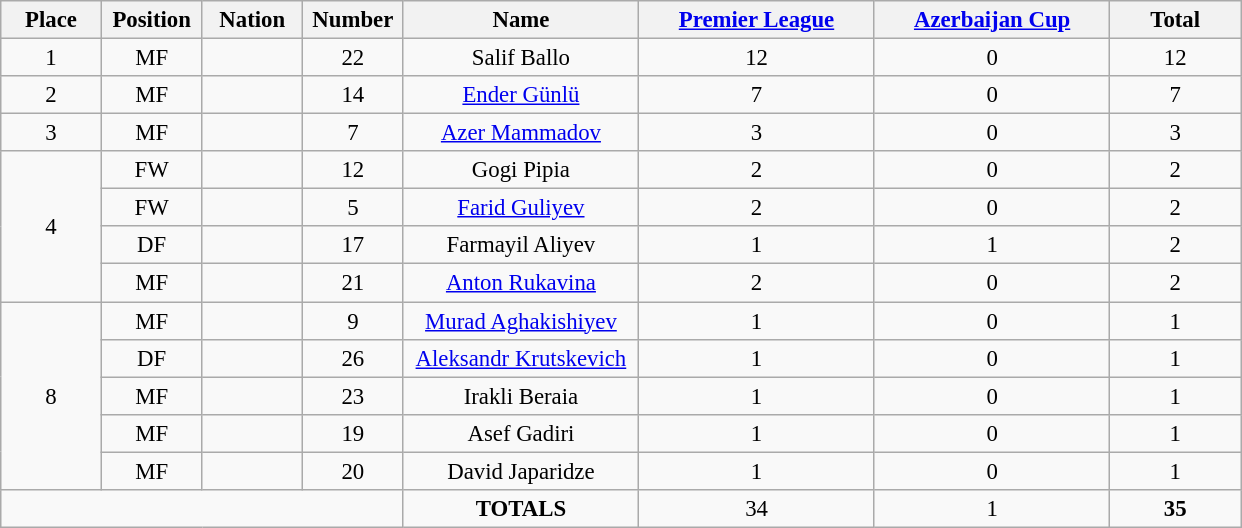<table class="wikitable" style="font-size: 95%; text-align: center;">
<tr>
<th width=60>Place</th>
<th width=60>Position</th>
<th width=60>Nation</th>
<th width=60>Number</th>
<th width=150>Name</th>
<th width=150><a href='#'>Premier League</a></th>
<th width=150><a href='#'>Azerbaijan Cup</a></th>
<th width=80>Total</th>
</tr>
<tr>
<td>1</td>
<td>MF</td>
<td></td>
<td>22</td>
<td>Salif Ballo</td>
<td>12</td>
<td>0</td>
<td>12</td>
</tr>
<tr>
<td>2</td>
<td>MF</td>
<td></td>
<td>14</td>
<td><a href='#'>Ender Günlü</a></td>
<td>7</td>
<td>0</td>
<td>7</td>
</tr>
<tr>
<td>3</td>
<td>MF</td>
<td></td>
<td>7</td>
<td><a href='#'>Azer Mammadov</a></td>
<td>3</td>
<td>0</td>
<td>3</td>
</tr>
<tr>
<td rowspan="4">4</td>
<td>FW</td>
<td></td>
<td>12</td>
<td>Gogi Pipia</td>
<td>2</td>
<td>0</td>
<td>2</td>
</tr>
<tr>
<td>FW</td>
<td></td>
<td>5</td>
<td><a href='#'>Farid Guliyev</a></td>
<td>2</td>
<td>0</td>
<td>2</td>
</tr>
<tr>
<td>DF</td>
<td></td>
<td>17</td>
<td>Farmayil Aliyev</td>
<td>1</td>
<td>1</td>
<td>2</td>
</tr>
<tr>
<td>MF</td>
<td></td>
<td>21</td>
<td><a href='#'>Anton Rukavina</a></td>
<td>2</td>
<td>0</td>
<td>2</td>
</tr>
<tr>
<td rowspan="5">8</td>
<td>MF</td>
<td></td>
<td>9</td>
<td><a href='#'>Murad Aghakishiyev</a></td>
<td>1</td>
<td>0</td>
<td>1</td>
</tr>
<tr>
<td>DF</td>
<td></td>
<td>26</td>
<td><a href='#'>Aleksandr Krutskevich</a></td>
<td>1</td>
<td>0</td>
<td>1</td>
</tr>
<tr>
<td>MF</td>
<td></td>
<td>23</td>
<td>Irakli Beraia</td>
<td>1</td>
<td>0</td>
<td>1</td>
</tr>
<tr>
<td>MF</td>
<td></td>
<td>19</td>
<td>Asef Gadiri</td>
<td>1</td>
<td>0</td>
<td>1</td>
</tr>
<tr>
<td>MF</td>
<td></td>
<td>20</td>
<td>David Japaridze</td>
<td>1</td>
<td>0</td>
<td>1</td>
</tr>
<tr>
<td colspan="4"></td>
<td><strong>TOTALS</strong></td>
<td>34</td>
<td>1</td>
<td><strong>35</strong></td>
</tr>
</table>
